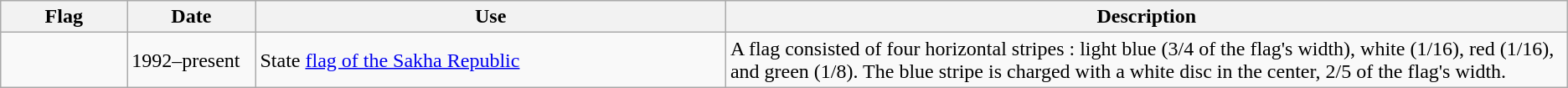<table class="wikitable">
<tr>
<th width="100">Flag</th>
<th width="100">Date</th>
<th width="400">Use</th>
<th width="725">Description</th>
</tr>
<tr>
<td></td>
<td>1992–present</td>
<td>State <a href='#'>flag of the Sakha Republic</a></td>
<td>A flag consisted of four horizontal stripes : light blue (3/4 of the flag's width), white (1/16), red (1/16), and green (1/8). The blue stripe is charged with a white disc in the center, 2/5 of the flag's width.</td>
</tr>
</table>
